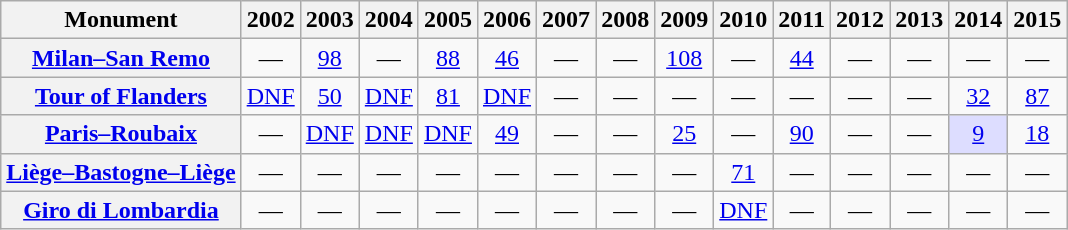<table class="wikitable plainrowheaders">
<tr>
<th scope="col">Monument</th>
<th scope="col">2002</th>
<th scope="col">2003</th>
<th scope="col">2004</th>
<th scope="col">2005</th>
<th scope="col">2006</th>
<th scope="col">2007</th>
<th scope="col">2008</th>
<th scope="col">2009</th>
<th scope="col">2010</th>
<th scope="col">2011</th>
<th scope="col">2012</th>
<th scope="col">2013</th>
<th scope="col">2014</th>
<th scope="col">2015</th>
</tr>
<tr style="text-align:center;">
<th scope="row"><a href='#'>Milan–San Remo</a></th>
<td>—</td>
<td><a href='#'>98</a></td>
<td>—</td>
<td><a href='#'>88</a></td>
<td><a href='#'>46</a></td>
<td>—</td>
<td>—</td>
<td><a href='#'>108</a></td>
<td>—</td>
<td><a href='#'>44</a></td>
<td>—</td>
<td>—</td>
<td>—</td>
<td>—</td>
</tr>
<tr style="text-align:center;">
<th scope="row"><a href='#'>Tour of Flanders</a></th>
<td><a href='#'>DNF</a></td>
<td><a href='#'>50</a></td>
<td><a href='#'>DNF</a></td>
<td><a href='#'>81</a></td>
<td><a href='#'>DNF</a></td>
<td>—</td>
<td>—</td>
<td>—</td>
<td>—</td>
<td>—</td>
<td>—</td>
<td>—</td>
<td><a href='#'>32</a></td>
<td><a href='#'>87</a></td>
</tr>
<tr style="text-align:center;">
<th scope="row"><a href='#'>Paris–Roubaix</a></th>
<td>—</td>
<td><a href='#'>DNF</a></td>
<td><a href='#'>DNF</a></td>
<td><a href='#'>DNF</a></td>
<td><a href='#'>49</a></td>
<td>—</td>
<td>—</td>
<td><a href='#'>25</a></td>
<td>—</td>
<td><a href='#'>90</a></td>
<td>—</td>
<td>—</td>
<td style="background:#ddf;"><a href='#'>9</a></td>
<td><a href='#'>18</a></td>
</tr>
<tr style="text-align:center;">
<th scope="row"><a href='#'>Liège–Bastogne–Liège</a></th>
<td>—</td>
<td>—</td>
<td>—</td>
<td>—</td>
<td>—</td>
<td>—</td>
<td>—</td>
<td>—</td>
<td><a href='#'>71</a></td>
<td>—</td>
<td>—</td>
<td>—</td>
<td>—</td>
<td>—</td>
</tr>
<tr style="text-align:center;">
<th scope="row"><a href='#'>Giro di Lombardia</a></th>
<td>—</td>
<td>—</td>
<td>—</td>
<td>—</td>
<td>—</td>
<td>—</td>
<td>—</td>
<td>—</td>
<td><a href='#'>DNF</a></td>
<td>—</td>
<td>—</td>
<td>—</td>
<td>—</td>
<td>—</td>
</tr>
</table>
